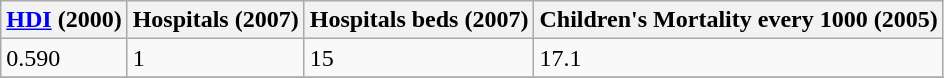<table class="wikitable" border="1">
<tr>
<th><a href='#'>HDI</a> (2000)</th>
<th>Hospitals (2007)</th>
<th>Hospitals beds (2007)</th>
<th>Children's Mortality every 1000 (2005)</th>
</tr>
<tr>
<td>0.590</td>
<td>1</td>
<td>15</td>
<td>17.1</td>
</tr>
<tr>
</tr>
</table>
